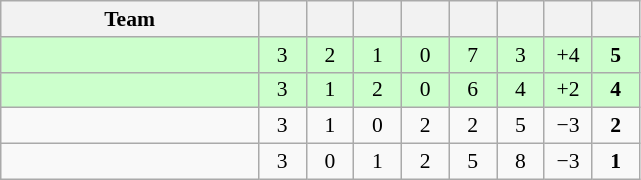<table class="wikitable" style="text-align: center; font-size: 90%;">
<tr>
<th width=165>Team</th>
<th width=25></th>
<th width=25></th>
<th width=25></th>
<th width=25></th>
<th width=25></th>
<th width=25></th>
<th width=25></th>
<th width=25></th>
</tr>
<tr bgcolor=#ccffcc>
<td align=left></td>
<td>3</td>
<td>2</td>
<td>1</td>
<td>0</td>
<td>7</td>
<td>3</td>
<td>+4</td>
<td><strong>5</strong></td>
</tr>
<tr bgcolor=#ccffcc>
<td align=left></td>
<td>3</td>
<td>1</td>
<td>2</td>
<td>0</td>
<td>6</td>
<td>4</td>
<td>+2</td>
<td><strong>4</strong></td>
</tr>
<tr>
<td align=left></td>
<td>3</td>
<td>1</td>
<td>0</td>
<td>2</td>
<td>2</td>
<td>5</td>
<td>−3</td>
<td><strong>2</strong></td>
</tr>
<tr>
<td align=left></td>
<td>3</td>
<td>0</td>
<td>1</td>
<td>2</td>
<td>5</td>
<td>8</td>
<td>−3</td>
<td><strong>1</strong></td>
</tr>
</table>
